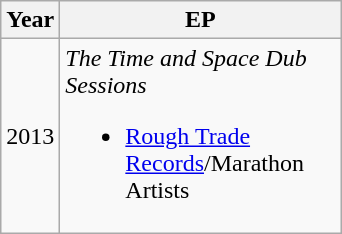<table class="wikitable" style="text-align:center">
<tr>
<th rowspan="1" style="width:10px;">Year</th>
<th rowspan="1" style="width:180px;">EP</th>
</tr>
<tr>
<td>2013</td>
<td align="left"><em>The Time and Space Dub Sessions</em><br><ul><li><a href='#'>Rough Trade Records</a>/Marathon Artists</li></ul></td>
</tr>
</table>
